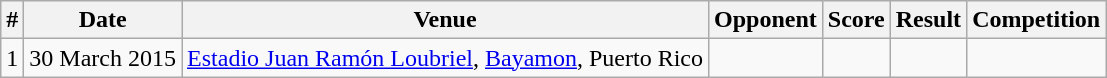<table class="wikitable">
<tr>
<th>#</th>
<th>Date</th>
<th>Venue</th>
<th>Opponent</th>
<th>Score</th>
<th>Result</th>
<th>Competition</th>
</tr>
<tr>
<td>1</td>
<td>30 March 2015</td>
<td><a href='#'>Estadio Juan Ramón Loubriel</a>, <a href='#'>Bayamon</a>, Puerto Rico</td>
<td></td>
<td></td>
<td></td>
<td></td>
</tr>
</table>
